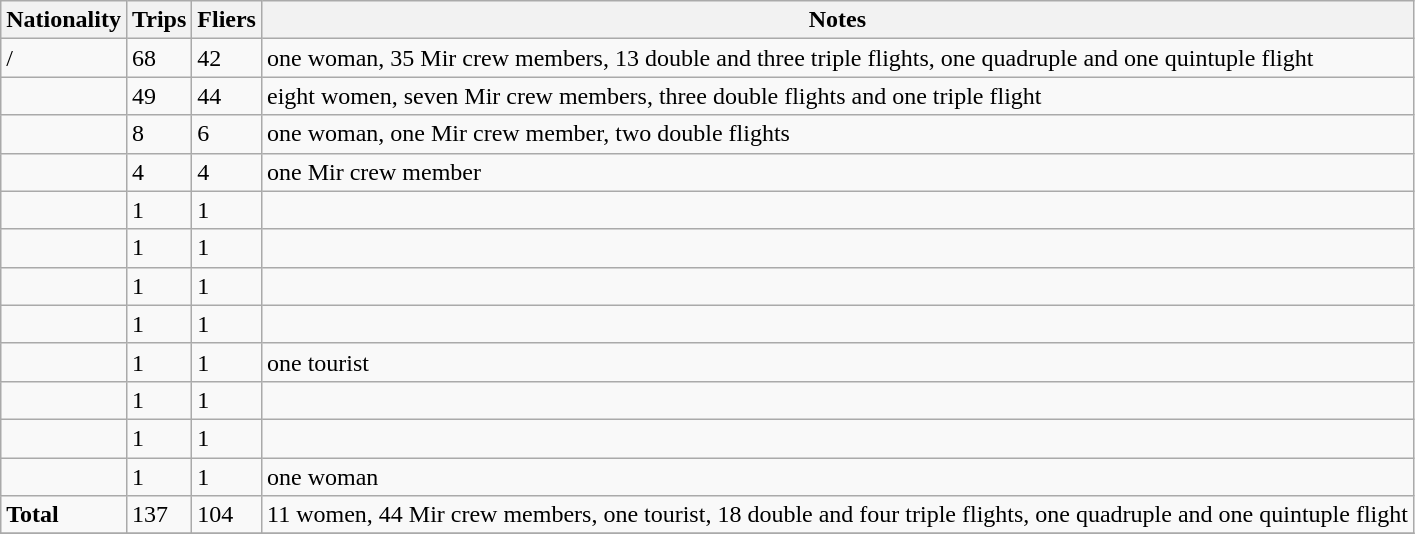<table class="wikitable">
<tr>
<th>Nationality</th>
<th>Trips</th>
<th>Fliers</th>
<th>Notes</th>
</tr>
<tr>
<td> / </td>
<td>68</td>
<td>42</td>
<td>one woman, 35 Mir crew members, 13 double and three triple flights, one quadruple and one quintuple flight</td>
</tr>
<tr>
<td></td>
<td>49</td>
<td>44</td>
<td>eight women, seven Mir crew members, three double flights and one triple flight</td>
</tr>
<tr>
<td></td>
<td>8</td>
<td>6</td>
<td>one woman, one Mir crew member, two double flights</td>
</tr>
<tr>
<td></td>
<td>4</td>
<td>4</td>
<td>one Mir crew member</td>
</tr>
<tr>
<td></td>
<td>1</td>
<td>1</td>
<td></td>
</tr>
<tr>
<td></td>
<td>1</td>
<td>1</td>
<td></td>
</tr>
<tr>
<td></td>
<td>1</td>
<td>1</td>
<td></td>
</tr>
<tr>
<td></td>
<td>1</td>
<td>1</td>
<td></td>
</tr>
<tr>
<td></td>
<td>1</td>
<td>1</td>
<td>one tourist</td>
</tr>
<tr>
<td></td>
<td>1</td>
<td>1</td>
<td></td>
</tr>
<tr>
<td></td>
<td>1</td>
<td>1</td>
<td></td>
</tr>
<tr>
<td></td>
<td>1</td>
<td>1</td>
<td>one woman</td>
</tr>
<tr>
<td><strong>Total</strong></td>
<td>137</td>
<td>104</td>
<td>11 women, 44 Mir crew members, one tourist, 18 double and four triple flights, one quadruple and one quintuple flight</td>
</tr>
<tr>
</tr>
</table>
